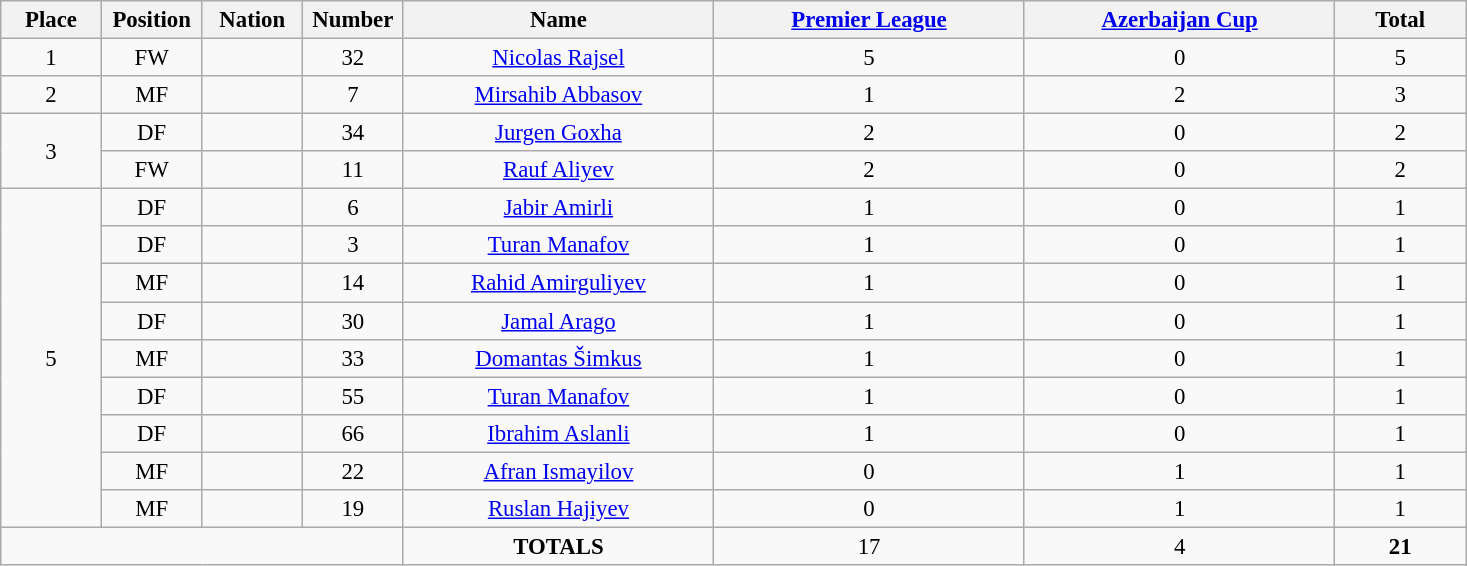<table class="wikitable" style="font-size: 95%; text-align: center;">
<tr>
<th width=60>Place</th>
<th width=60>Position</th>
<th width=60>Nation</th>
<th width=60>Number</th>
<th width=200>Name</th>
<th width=200><a href='#'>Premier League</a></th>
<th width=200><a href='#'>Azerbaijan Cup</a></th>
<th width=80><strong>Total</strong></th>
</tr>
<tr>
<td>1</td>
<td>FW</td>
<td></td>
<td>32</td>
<td><a href='#'>Nicolas Rajsel</a></td>
<td>5</td>
<td>0</td>
<td>5</td>
</tr>
<tr>
<td>2</td>
<td>MF</td>
<td></td>
<td>7</td>
<td><a href='#'>Mirsahib Abbasov</a></td>
<td>1</td>
<td>2</td>
<td>3</td>
</tr>
<tr>
<td rowspan="2">3</td>
<td>DF</td>
<td></td>
<td>34</td>
<td><a href='#'>Jurgen Goxha</a></td>
<td>2</td>
<td>0</td>
<td>2</td>
</tr>
<tr>
<td>FW</td>
<td></td>
<td>11</td>
<td><a href='#'>Rauf Aliyev</a></td>
<td>2</td>
<td>0</td>
<td>2</td>
</tr>
<tr>
<td rowspan="9">5</td>
<td>DF</td>
<td></td>
<td>6</td>
<td><a href='#'>Jabir Amirli</a></td>
<td>1</td>
<td>0</td>
<td>1</td>
</tr>
<tr>
<td>DF</td>
<td></td>
<td>3</td>
<td><a href='#'>Turan Manafov</a></td>
<td>1</td>
<td>0</td>
<td>1</td>
</tr>
<tr>
<td>MF</td>
<td></td>
<td>14</td>
<td><a href='#'>Rahid Amirguliyev</a></td>
<td>1</td>
<td>0</td>
<td>1</td>
</tr>
<tr>
<td>DF</td>
<td></td>
<td>30</td>
<td><a href='#'>Jamal Arago</a></td>
<td>1</td>
<td>0</td>
<td>1</td>
</tr>
<tr>
<td>MF</td>
<td></td>
<td>33</td>
<td><a href='#'>Domantas Šimkus</a></td>
<td>1</td>
<td>0</td>
<td>1</td>
</tr>
<tr>
<td>DF</td>
<td></td>
<td>55</td>
<td><a href='#'>Turan Manafov</a></td>
<td>1</td>
<td>0</td>
<td>1</td>
</tr>
<tr>
<td>DF</td>
<td></td>
<td>66</td>
<td><a href='#'>Ibrahim Aslanli</a></td>
<td>1</td>
<td>0</td>
<td>1</td>
</tr>
<tr>
<td>MF</td>
<td></td>
<td>22</td>
<td><a href='#'>Afran Ismayilov</a></td>
<td>0</td>
<td>1</td>
<td>1</td>
</tr>
<tr>
<td>MF</td>
<td></td>
<td>19</td>
<td><a href='#'>Ruslan Hajiyev</a></td>
<td>0</td>
<td>1</td>
<td>1</td>
</tr>
<tr>
<td colspan="4"></td>
<td><strong>TOTALS</strong></td>
<td>17</td>
<td>4</td>
<td><strong>21</strong></td>
</tr>
</table>
